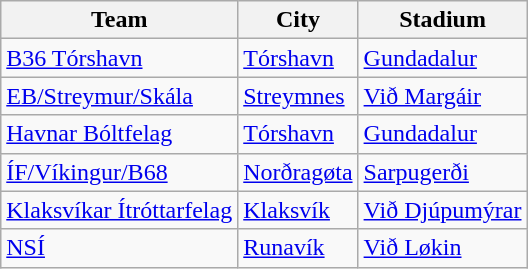<table class="wikitable sortable">
<tr>
<th>Team</th>
<th>City</th>
<th>Stadium</th>
</tr>
<tr>
<td><a href='#'>B36 Tórshavn</a></td>
<td><a href='#'>Tórshavn</a></td>
<td><a href='#'>Gundadalur</a></td>
</tr>
<tr>
<td><a href='#'>EB/Streymur/Skála</a></td>
<td><a href='#'>Streymnes</a></td>
<td><a href='#'>Við Margáir</a></td>
</tr>
<tr>
<td><a href='#'>Havnar Bóltfelag</a></td>
<td><a href='#'>Tórshavn</a></td>
<td><a href='#'>Gundadalur</a></td>
</tr>
<tr>
<td><a href='#'>ÍF/Víkingur/B68</a></td>
<td><a href='#'>Norðragøta</a></td>
<td><a href='#'>Sarpugerði</a></td>
</tr>
<tr>
<td><a href='#'>Klaksvíkar Ítróttarfelag</a></td>
<td><a href='#'>Klaksvík</a></td>
<td><a href='#'>Við Djúpumýrar</a></td>
</tr>
<tr>
<td><a href='#'>NSÍ</a></td>
<td><a href='#'>Runavík</a></td>
<td><a href='#'>Við Løkin</a></td>
</tr>
</table>
